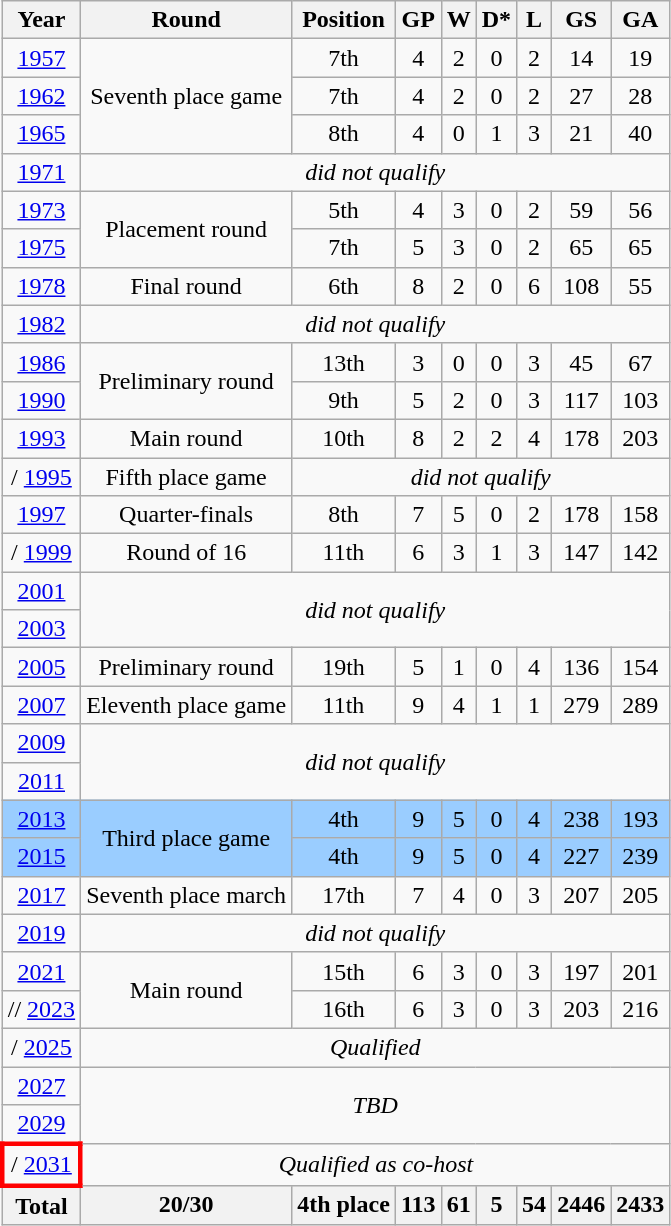<table class="wikitable" style="text-align: center;">
<tr>
<th>Year</th>
<th>Round</th>
<th>Position</th>
<th>GP</th>
<th>W</th>
<th>D*</th>
<th>L</th>
<th>GS</th>
<th>GA</th>
</tr>
<tr>
<td> <a href='#'>1957</a></td>
<td rowspan=3>Seventh place game</td>
<td>7th</td>
<td>4</td>
<td>2</td>
<td>0</td>
<td>2</td>
<td>14</td>
<td>19</td>
</tr>
<tr>
<td> <a href='#'>1962</a></td>
<td>7th</td>
<td>4</td>
<td>2</td>
<td>0</td>
<td>2</td>
<td>27</td>
<td>28</td>
</tr>
<tr>
<td> <a href='#'>1965</a></td>
<td>8th</td>
<td>4</td>
<td>0</td>
<td>1</td>
<td>3</td>
<td>21</td>
<td>40</td>
</tr>
<tr>
<td> <a href='#'>1971</a></td>
<td colspan=8><em>did not qualify</em></td>
</tr>
<tr>
<td> <a href='#'>1973</a></td>
<td rowspan=2>Placement round</td>
<td>5th</td>
<td>4</td>
<td>3</td>
<td>0</td>
<td>2</td>
<td>59</td>
<td>56</td>
</tr>
<tr>
<td> <a href='#'>1975</a></td>
<td>7th</td>
<td>5</td>
<td>3</td>
<td>0</td>
<td>2</td>
<td>65</td>
<td>65</td>
</tr>
<tr>
<td> <a href='#'>1978</a></td>
<td>Final round</td>
<td>6th</td>
<td>8</td>
<td>2</td>
<td>0</td>
<td>6</td>
<td>108</td>
<td>55</td>
</tr>
<tr>
<td> <a href='#'>1982</a></td>
<td colspan=8><em>did not qualify</em></td>
</tr>
<tr>
<td> <a href='#'>1986</a></td>
<td rowspan=2>Preliminary round</td>
<td>13th</td>
<td>3</td>
<td>0</td>
<td>0</td>
<td>3</td>
<td>45</td>
<td>67</td>
</tr>
<tr>
<td> <a href='#'>1990</a></td>
<td>9th</td>
<td>5</td>
<td>2</td>
<td>0</td>
<td>3</td>
<td>117</td>
<td>103</td>
</tr>
<tr>
<td> <a href='#'>1993</a></td>
<td>Main round</td>
<td>10th</td>
<td>8</td>
<td>2</td>
<td>2</td>
<td>4</td>
<td>178</td>
<td>203</td>
</tr>
<tr>
<td>/ <a href='#'>1995</a></td>
<td>Fifth place game</td>
<td colspan=8><em>did not qualify</em></td>
</tr>
<tr>
<td> <a href='#'>1997</a></td>
<td>Quarter-finals</td>
<td>8th</td>
<td>7</td>
<td>5</td>
<td>0</td>
<td>2</td>
<td>178</td>
<td>158</td>
</tr>
<tr>
<td>/ <a href='#'>1999</a></td>
<td>Round of 16</td>
<td>11th</td>
<td>6</td>
<td>3</td>
<td>1</td>
<td>3</td>
<td>147</td>
<td>142</td>
</tr>
<tr>
<td> <a href='#'>2001</a></td>
<td colspan=8 rowspan=2><em>did not qualify</em></td>
</tr>
<tr>
<td> <a href='#'>2003</a></td>
</tr>
<tr>
<td> <a href='#'>2005</a></td>
<td>Preliminary round</td>
<td>19th</td>
<td>5</td>
<td>1</td>
<td>0</td>
<td>4</td>
<td>136</td>
<td>154</td>
</tr>
<tr>
<td> <a href='#'>2007</a></td>
<td>Eleventh place game</td>
<td>11th</td>
<td>9</td>
<td>4</td>
<td>1</td>
<td>1</td>
<td>279</td>
<td>289</td>
</tr>
<tr>
<td> <a href='#'>2009</a></td>
<td colspan=8 rowspan=2><em>did not qualify</em></td>
</tr>
<tr>
<td> <a href='#'>2011</a></td>
</tr>
<tr style="background:#9acdff;">
<td> <a href='#'>2013</a></td>
<td rowspan=2>Third place game</td>
<td>4th</td>
<td>9</td>
<td>5</td>
<td>0</td>
<td>4</td>
<td>238</td>
<td>193</td>
</tr>
<tr style="background:#9acdff;">
<td> <a href='#'>2015</a></td>
<td>4th</td>
<td>9</td>
<td>5</td>
<td>0</td>
<td>4</td>
<td>227</td>
<td>239</td>
</tr>
<tr>
<td> <a href='#'>2017</a></td>
<td>Seventh place march</td>
<td>17th</td>
<td>7</td>
<td>4</td>
<td>0</td>
<td>3</td>
<td>207</td>
<td>205</td>
</tr>
<tr>
<td> <a href='#'>2019</a></td>
<td colspan=8><em>did not qualify</em></td>
</tr>
<tr>
<td> <a href='#'>2021</a></td>
<td rowspan=2>Main round</td>
<td>15th</td>
<td>6</td>
<td>3</td>
<td>0</td>
<td>3</td>
<td>197</td>
<td>201</td>
</tr>
<tr>
<td>// <a href='#'>2023</a></td>
<td>16th</td>
<td>6</td>
<td>3</td>
<td>0</td>
<td>3</td>
<td>203</td>
<td>216</td>
</tr>
<tr>
<td>/ <a href='#'>2025</a></td>
<td colspan=8><em>Qualified</em></td>
</tr>
<tr>
<td> <a href='#'>2027</a></td>
<td colspan=8 rowspan=2><em>TBD</em></td>
</tr>
<tr>
<td> <a href='#'>2029</a></td>
</tr>
<tr>
<td style="border: 3px solid red">/ <a href='#'>2031</a></td>
<td colspan=8><em>Qualified as co-host</em></td>
</tr>
<tr>
<th>Total</th>
<th>20/30</th>
<th>4th place</th>
<th>113</th>
<th>61</th>
<th>5</th>
<th>54</th>
<th>2446</th>
<th>2433</th>
</tr>
</table>
